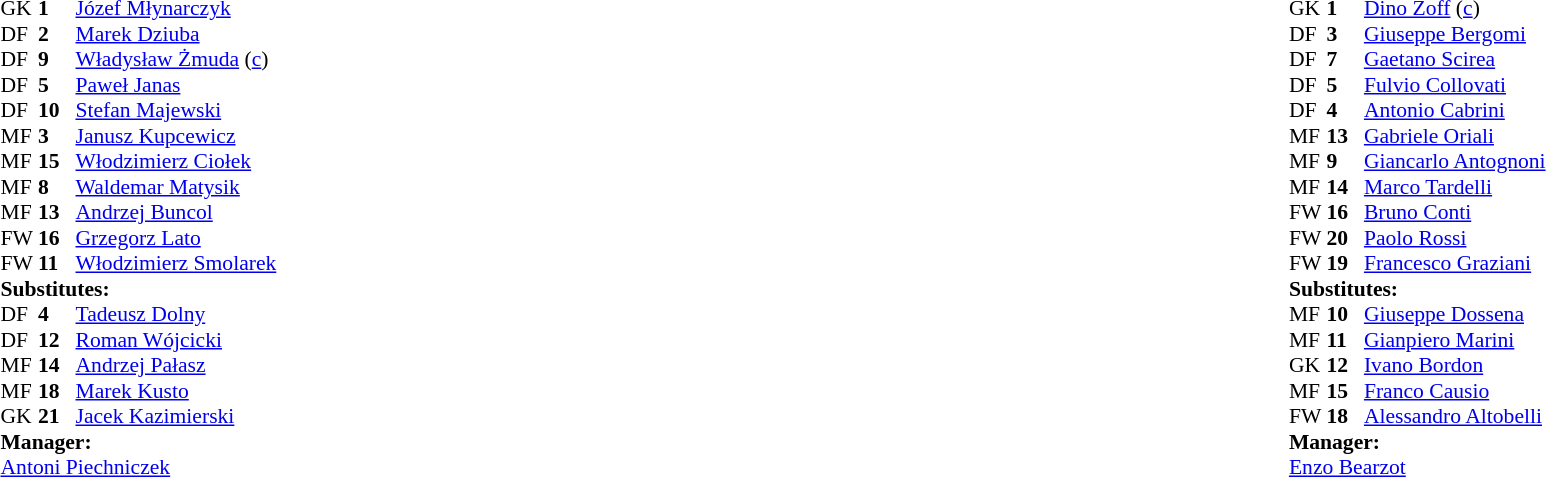<table width="100%">
<tr>
<td valign="top" width="50%"><br><table style="font-size: 90%" cellspacing="0" cellpadding="0">
<tr>
<th width="25"></th>
<th width="25"></th>
</tr>
<tr>
<td>GK</td>
<td><strong>1</strong></td>
<td><a href='#'>Józef Młynarczyk</a></td>
</tr>
<tr>
<td>DF</td>
<td><strong>2</strong></td>
<td><a href='#'>Marek Dziuba</a></td>
</tr>
<tr>
<td>DF</td>
<td><strong>9</strong></td>
<td><a href='#'>Władysław Żmuda</a> (<a href='#'>c</a>)</td>
<td></td>
</tr>
<tr>
<td>DF</td>
<td><strong>5</strong></td>
<td><a href='#'>Paweł Janas</a></td>
</tr>
<tr>
<td>DF</td>
<td><strong>10</strong></td>
<td><a href='#'>Stefan Majewski</a></td>
<td></td>
</tr>
<tr>
<td>MF</td>
<td><strong>3</strong></td>
<td><a href='#'>Janusz Kupcewicz</a></td>
</tr>
<tr>
<td>MF</td>
<td><strong>15</strong></td>
<td><a href='#'>Włodzimierz Ciołek</a></td>
<td></td>
<td></td>
</tr>
<tr>
<td>MF</td>
<td><strong>8</strong></td>
<td><a href='#'>Waldemar Matysik</a></td>
</tr>
<tr>
<td>MF</td>
<td><strong>13</strong></td>
<td><a href='#'>Andrzej Buncol</a></td>
</tr>
<tr>
<td>FW</td>
<td><strong>16</strong></td>
<td><a href='#'>Grzegorz Lato</a></td>
</tr>
<tr>
<td>FW</td>
<td><strong>11</strong></td>
<td><a href='#'>Włodzimierz Smolarek</a></td>
<td></td>
<td></td>
</tr>
<tr>
<td colspan=3><strong>Substitutes:</strong></td>
</tr>
<tr>
<td>DF</td>
<td><strong>4</strong></td>
<td><a href='#'>Tadeusz Dolny</a></td>
</tr>
<tr>
<td>DF</td>
<td><strong>12</strong></td>
<td><a href='#'>Roman Wójcicki</a></td>
</tr>
<tr>
<td>MF</td>
<td><strong>14</strong></td>
<td><a href='#'>Andrzej Pałasz</a></td>
<td></td>
<td></td>
</tr>
<tr>
<td>MF</td>
<td><strong>18</strong></td>
<td><a href='#'>Marek Kusto</a></td>
<td></td>
<td></td>
</tr>
<tr>
<td>GK</td>
<td><strong>21</strong></td>
<td><a href='#'>Jacek Kazimierski</a></td>
</tr>
<tr>
<td colspan=3><strong>Manager:</strong></td>
</tr>
<tr>
<td colspan=3><a href='#'>Antoni Piechniczek</a></td>
</tr>
</table>
</td>
<td valign="top" width="50%"><br><table style="font-size: 90%" cellspacing="0" cellpadding="0" align="center">
<tr>
<th width=25></th>
<th width=25></th>
</tr>
<tr>
<td>GK</td>
<td><strong>1</strong></td>
<td><a href='#'>Dino Zoff</a> (<a href='#'>c</a>)</td>
</tr>
<tr>
<td>DF</td>
<td><strong>3</strong></td>
<td><a href='#'>Giuseppe Bergomi</a></td>
</tr>
<tr>
<td>DF</td>
<td><strong>7</strong></td>
<td><a href='#'>Gaetano Scirea</a></td>
</tr>
<tr>
<td>DF</td>
<td><strong>5</strong></td>
<td><a href='#'>Fulvio Collovati</a></td>
<td></td>
</tr>
<tr>
<td>DF</td>
<td><strong>4</strong></td>
<td><a href='#'>Antonio Cabrini</a></td>
</tr>
<tr>
<td>MF</td>
<td><strong>13</strong></td>
<td><a href='#'>Gabriele Oriali</a></td>
</tr>
<tr>
<td>MF</td>
<td><strong>9</strong></td>
<td><a href='#'>Giancarlo Antognoni</a></td>
<td></td>
<td></td>
</tr>
<tr>
<td>MF</td>
<td><strong>14</strong></td>
<td><a href='#'>Marco Tardelli</a></td>
</tr>
<tr>
<td>FW</td>
<td><strong>16</strong></td>
<td><a href='#'>Bruno Conti</a></td>
</tr>
<tr>
<td>FW</td>
<td><strong>20</strong></td>
<td><a href='#'>Paolo Rossi</a></td>
</tr>
<tr>
<td>FW</td>
<td><strong>19</strong></td>
<td><a href='#'>Francesco Graziani</a></td>
<td></td>
<td></td>
</tr>
<tr>
<td colspan=3><strong>Substitutes:</strong></td>
</tr>
<tr>
<td>MF</td>
<td><strong>10</strong></td>
<td><a href='#'>Giuseppe Dossena</a></td>
</tr>
<tr>
<td>MF</td>
<td><strong>11</strong></td>
<td><a href='#'>Gianpiero Marini</a></td>
<td></td>
<td></td>
</tr>
<tr>
<td>GK</td>
<td><strong>12</strong></td>
<td><a href='#'>Ivano Bordon</a></td>
</tr>
<tr>
<td>MF</td>
<td><strong>15</strong></td>
<td><a href='#'>Franco Causio</a></td>
</tr>
<tr>
<td>FW</td>
<td><strong>18</strong></td>
<td><a href='#'>Alessandro Altobelli</a></td>
<td></td>
<td></td>
</tr>
<tr>
<td colspan=3><strong>Manager:</strong></td>
</tr>
<tr>
<td colspan=3><a href='#'>Enzo Bearzot</a></td>
</tr>
</table>
</td>
</tr>
</table>
